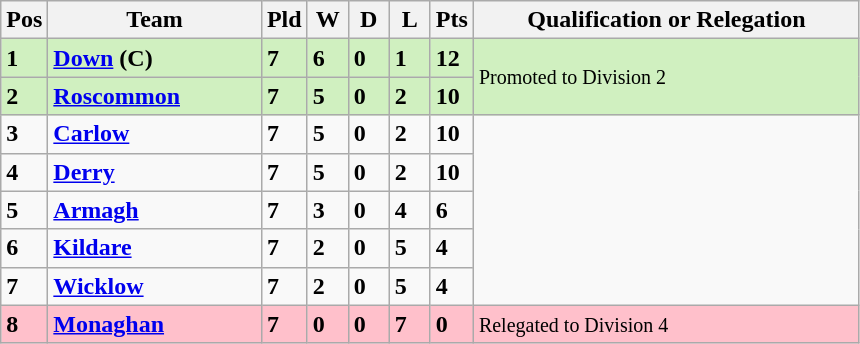<table class="wikitable" style="text-align: centre;">
<tr>
<th width=20>Pos</th>
<th width=135>Team</th>
<th width=20>Pld</th>
<th width=20>W</th>
<th width=20>D</th>
<th width=20>L</th>
<th width=20>Pts</th>
<th width=250>Qualification or Relegation</th>
</tr>
<tr style="background:#D0F0C0;">
<td><strong>1</strong></td>
<td align=left><strong> <a href='#'>Down</a> (C)</strong></td>
<td><strong>7</strong></td>
<td><strong>6</strong></td>
<td><strong>0</strong></td>
<td><strong>1</strong></td>
<td><strong>12</strong></td>
<td rowspan="2"><small> Promoted to Division 2</small></td>
</tr>
<tr style="background:#D0F0C0;">
<td><strong>2</strong></td>
<td align=left><strong> <a href='#'>Roscommon</a></strong></td>
<td><strong>7</strong></td>
<td><strong>5</strong></td>
<td><strong>0</strong></td>
<td><strong>2</strong></td>
<td><strong>10</strong></td>
</tr>
<tr style>
<td><strong>3</strong></td>
<td align=left><strong> <a href='#'>Carlow</a> </strong></td>
<td><strong>7</strong></td>
<td><strong>5</strong></td>
<td><strong>0</strong></td>
<td><strong>2</strong></td>
<td><strong>10</strong></td>
<td rowspan="5"></td>
</tr>
<tr style>
<td><strong>4</strong></td>
<td align=left><strong> <a href='#'>Derry</a> </strong></td>
<td><strong>7</strong></td>
<td><strong>5</strong></td>
<td><strong>0</strong></td>
<td><strong>2</strong></td>
<td><strong>10</strong></td>
</tr>
<tr style>
<td><strong>5</strong></td>
<td align=left><strong> <a href='#'>Armagh</a> </strong></td>
<td><strong>7</strong></td>
<td><strong>3</strong></td>
<td><strong>0</strong></td>
<td><strong>4</strong></td>
<td><strong>6</strong></td>
</tr>
<tr style>
<td><strong>6</strong></td>
<td align=left><strong> <a href='#'>Kildare</a> </strong></td>
<td><strong>7</strong></td>
<td><strong>2</strong></td>
<td><strong>0</strong></td>
<td><strong>5</strong></td>
<td><strong>4</strong></td>
</tr>
<tr>
<td><strong>7</strong></td>
<td align=left><strong> <a href='#'>Wicklow</a></strong></td>
<td><strong>7</strong></td>
<td><strong>2</strong></td>
<td><strong>0</strong></td>
<td><strong>5</strong></td>
<td><strong>4</strong></td>
</tr>
<tr style="background:#FFC0CB;">
<td><strong>8</strong></td>
<td align=left><strong> <a href='#'>Monaghan</a></strong></td>
<td><strong>7</strong></td>
<td><strong>0</strong></td>
<td><strong>0</strong></td>
<td><strong>7</strong></td>
<td><strong>0</strong></td>
<td><small> Relegated to Division 4</small></td>
</tr>
</table>
